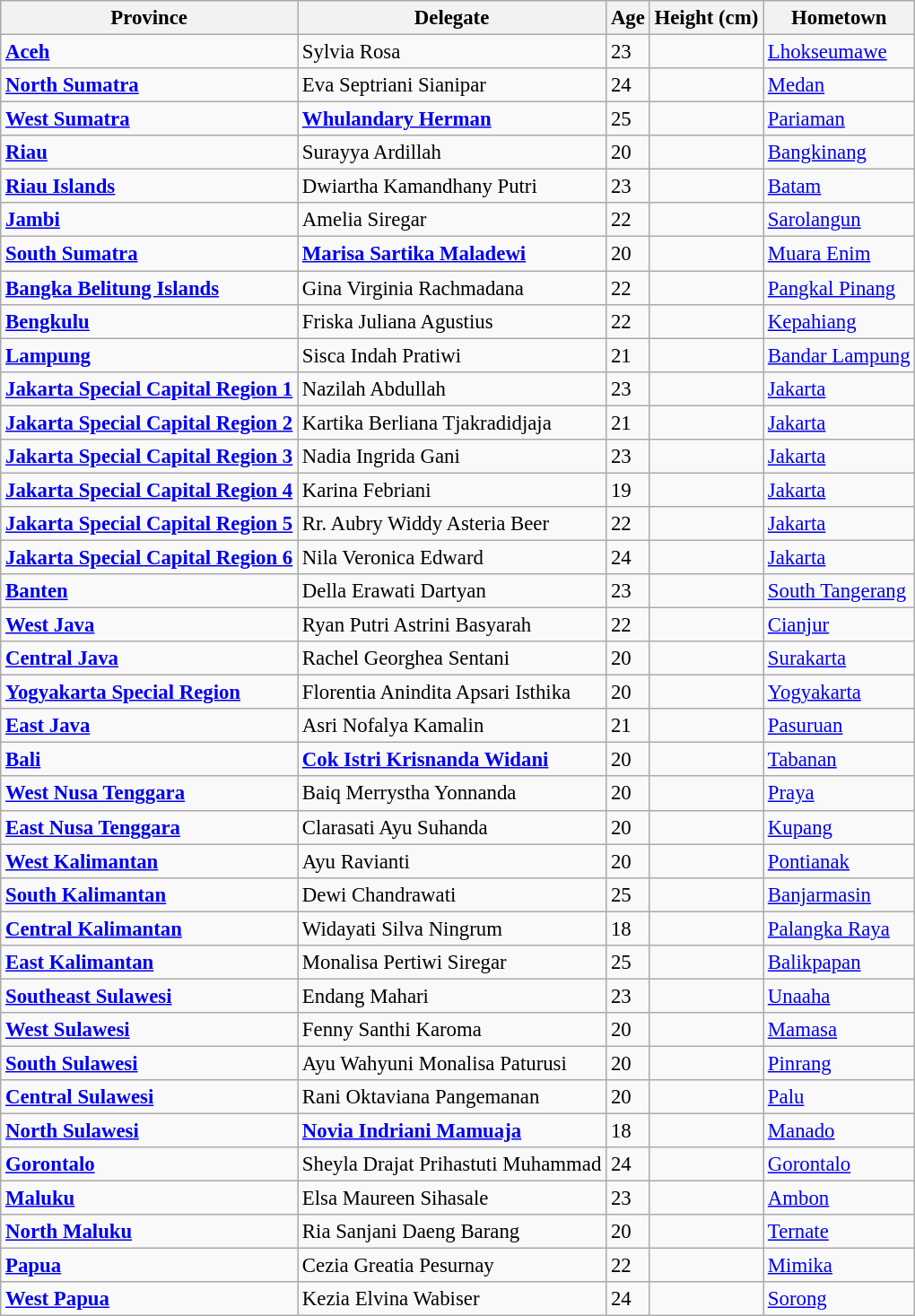<table class="wikitable sortable" style="font-size:95%;">
<tr>
<th>Province</th>
<th>Delegate</th>
<th>Age</th>
<th>Height (cm)</th>
<th>Hometown</th>
</tr>
<tr>
<td> <strong><a href='#'>Aceh</a></strong></td>
<td>Sylvia Rosa</td>
<td>23</td>
<td></td>
<td><a href='#'>Lhokseumawe</a></td>
</tr>
<tr>
<td> <strong><a href='#'>North Sumatra</a></strong></td>
<td>Eva Septriani Sianipar</td>
<td>24</td>
<td></td>
<td><a href='#'>Medan</a></td>
</tr>
<tr>
<td> <strong><a href='#'>West Sumatra</a></strong></td>
<td><strong><a href='#'>Whulandary Herman</a></strong></td>
<td>25</td>
<td></td>
<td><a href='#'>Pariaman</a></td>
</tr>
<tr>
<td> <strong><a href='#'>Riau</a></strong></td>
<td>Surayya Ardillah</td>
<td>20</td>
<td></td>
<td><a href='#'>Bangkinang</a></td>
</tr>
<tr>
<td> <strong><a href='#'>Riau Islands</a></strong></td>
<td>Dwiartha Kamandhany Putri</td>
<td>23</td>
<td></td>
<td><a href='#'>Batam</a></td>
</tr>
<tr>
<td> <strong><a href='#'>Jambi</a></strong></td>
<td>Amelia Siregar</td>
<td>22</td>
<td></td>
<td><a href='#'>Sarolangun</a></td>
</tr>
<tr>
<td> <strong><a href='#'>South Sumatra</a></strong></td>
<td><strong><a href='#'>Marisa Sartika Maladewi</a></strong></td>
<td>20</td>
<td></td>
<td><a href='#'>Muara Enim</a></td>
</tr>
<tr>
<td> <strong><a href='#'>Bangka Belitung Islands</a></strong></td>
<td>Gina Virginia Rachmadana</td>
<td>22</td>
<td></td>
<td><a href='#'>Pangkal Pinang</a></td>
</tr>
<tr>
<td> <strong><a href='#'>Bengkulu</a></strong></td>
<td>Friska Juliana Agustius</td>
<td>22</td>
<td></td>
<td><a href='#'>Kepahiang</a></td>
</tr>
<tr>
<td> <strong><a href='#'>Lampung</a></strong></td>
<td>Sisca Indah Pratiwi</td>
<td>21</td>
<td></td>
<td><a href='#'>Bandar Lampung</a></td>
</tr>
<tr>
<td> <strong><a href='#'>Jakarta Special Capital Region 1</a></strong></td>
<td>Nazilah Abdullah</td>
<td>23</td>
<td></td>
<td><a href='#'>Jakarta</a></td>
</tr>
<tr>
<td> <strong><a href='#'>Jakarta Special Capital Region 2</a></strong></td>
<td>Kartika Berliana Tjakradidjaja</td>
<td>21</td>
<td></td>
<td><a href='#'>Jakarta</a></td>
</tr>
<tr>
<td> <strong><a href='#'>Jakarta Special Capital Region 3</a></strong></td>
<td>Nadia Ingrida Gani</td>
<td>23</td>
<td></td>
<td><a href='#'>Jakarta</a></td>
</tr>
<tr>
<td> <strong><a href='#'>Jakarta Special Capital Region 4</a></strong></td>
<td>Karina Febriani</td>
<td>19</td>
<td></td>
<td><a href='#'>Jakarta</a></td>
</tr>
<tr>
<td> <strong><a href='#'>Jakarta Special Capital Region 5</a></strong></td>
<td>Rr. Aubry Widdy Asteria Beer</td>
<td>22</td>
<td></td>
<td><a href='#'>Jakarta</a></td>
</tr>
<tr>
<td> <strong><a href='#'>Jakarta Special Capital Region 6</a></strong></td>
<td>Nila Veronica Edward</td>
<td>24</td>
<td></td>
<td><a href='#'>Jakarta</a></td>
</tr>
<tr>
<td> <strong><a href='#'>Banten</a></strong></td>
<td>Della Erawati Dartyan</td>
<td>23</td>
<td></td>
<td><a href='#'>South Tangerang</a></td>
</tr>
<tr>
<td> <strong><a href='#'>West Java</a></strong></td>
<td>Ryan Putri Astrini Basyarah</td>
<td>22</td>
<td></td>
<td><a href='#'>Cianjur</a></td>
</tr>
<tr>
<td> <strong><a href='#'>Central Java</a></strong></td>
<td>Rachel Georghea Sentani</td>
<td>20</td>
<td></td>
<td><a href='#'>Surakarta</a></td>
</tr>
<tr>
<td> <strong><a href='#'>Yogyakarta Special Region</a></strong></td>
<td>Florentia Anindita Apsari Isthika</td>
<td>20</td>
<td></td>
<td><a href='#'>Yogyakarta</a></td>
</tr>
<tr>
<td> <strong><a href='#'>East Java</a></strong></td>
<td>Asri Nofalya Kamalin</td>
<td>21</td>
<td></td>
<td><a href='#'>Pasuruan</a></td>
</tr>
<tr>
<td> <strong><a href='#'>Bali</a></strong></td>
<td><strong><a href='#'>Cok Istri Krisnanda Widani</a></strong></td>
<td>20</td>
<td></td>
<td><a href='#'>Tabanan</a></td>
</tr>
<tr>
<td>  <strong><a href='#'>West Nusa Tenggara</a></strong></td>
<td>Baiq Merrystha Yonnanda</td>
<td>20</td>
<td></td>
<td><a href='#'>Praya</a></td>
</tr>
<tr>
<td> <strong><a href='#'>East Nusa Tenggara</a></strong></td>
<td>Clarasati Ayu Suhanda</td>
<td>20</td>
<td></td>
<td><a href='#'>Kupang</a></td>
</tr>
<tr>
<td>  <strong><a href='#'>West Kalimantan</a></strong></td>
<td>Ayu Ravianti</td>
<td>20</td>
<td></td>
<td><a href='#'>Pontianak</a></td>
</tr>
<tr>
<td> <strong><a href='#'>South Kalimantan</a></strong></td>
<td>Dewi Chandrawati</td>
<td>25</td>
<td></td>
<td><a href='#'>Banjarmasin</a></td>
</tr>
<tr>
<td>  <strong><a href='#'>Central Kalimantan</a></strong></td>
<td>Widayati Silva Ningrum</td>
<td>18</td>
<td></td>
<td><a href='#'>Palangka Raya</a></td>
</tr>
<tr>
<td>  <strong><a href='#'>East Kalimantan</a></strong></td>
<td>Monalisa Pertiwi Siregar</td>
<td>25</td>
<td></td>
<td><a href='#'>Balikpapan</a></td>
</tr>
<tr>
<td> <strong><a href='#'>Southeast Sulawesi</a></strong></td>
<td>Endang Mahari</td>
<td>23</td>
<td></td>
<td><a href='#'>Unaaha</a></td>
</tr>
<tr>
<td> <strong><a href='#'>West Sulawesi</a></strong></td>
<td>Fenny Santhi Karoma</td>
<td>20</td>
<td></td>
<td><a href='#'>Mamasa</a></td>
</tr>
<tr>
<td> <strong><a href='#'>South Sulawesi</a></strong></td>
<td>Ayu Wahyuni Monalisa Paturusi</td>
<td>20</td>
<td></td>
<td><a href='#'>Pinrang</a></td>
</tr>
<tr>
<td> <strong><a href='#'>Central Sulawesi</a></strong></td>
<td>Rani Oktaviana Pangemanan</td>
<td>20</td>
<td></td>
<td><a href='#'>Palu</a></td>
</tr>
<tr>
<td> <strong><a href='#'>North Sulawesi</a></strong></td>
<td><strong><a href='#'>Novia Indriani Mamuaja</a></strong></td>
<td>18</td>
<td></td>
<td><a href='#'>Manado</a></td>
</tr>
<tr>
<td> <strong><a href='#'>Gorontalo</a></strong></td>
<td>Sheyla Drajat Prihastuti Muhammad</td>
<td>24</td>
<td></td>
<td><a href='#'>Gorontalo</a></td>
</tr>
<tr>
<td> <strong><a href='#'>Maluku</a></strong></td>
<td>Elsa Maureen Sihasale</td>
<td>23</td>
<td></td>
<td><a href='#'>Ambon</a></td>
</tr>
<tr>
<td> <strong><a href='#'>North Maluku</a></strong></td>
<td>Ria Sanjani Daeng Barang</td>
<td>20</td>
<td></td>
<td><a href='#'>Ternate</a></td>
</tr>
<tr>
<td> <strong><a href='#'>Papua</a></strong></td>
<td>Cezia Greatia Pesurnay</td>
<td>22</td>
<td></td>
<td><a href='#'>Mimika</a></td>
</tr>
<tr>
<td> <strong><a href='#'>West Papua</a></strong></td>
<td>Kezia Elvina Wabiser</td>
<td>24</td>
<td></td>
<td><a href='#'>Sorong</a></td>
</tr>
</table>
